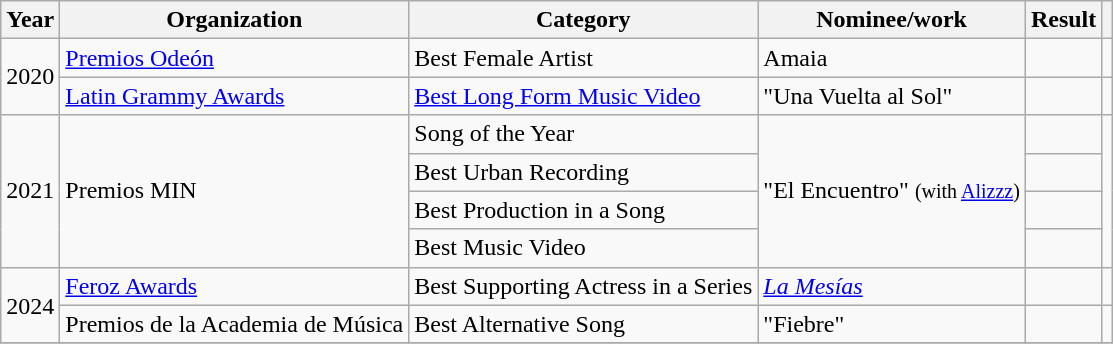<table class="wikitable">
<tr>
<th>Year</th>
<th>Organization</th>
<th>Category</th>
<th>Nominee/work</th>
<th>Result</th>
<th></th>
</tr>
<tr>
<td rowspan="2">2020</td>
<td><a href='#'>Premios Odeón</a></td>
<td>Best Female Artist</td>
<td>Amaia</td>
<td></td>
<td></td>
</tr>
<tr>
<td><a href='#'>Latin Grammy Awards</a></td>
<td><a href='#'>Best Long Form Music Video</a></td>
<td>"Una Vuelta al Sol"</td>
<td></td>
<td></td>
</tr>
<tr>
<td rowspan="4">2021</td>
<td rowspan="4">Premios MIN</td>
<td>Song of the Year</td>
<td rowspan="4">"El Encuentro" <small>(with <a href='#'>Alizzz</a>)</small></td>
<td></td>
<td rowspan="4"></td>
</tr>
<tr>
<td>Best Urban Recording</td>
<td></td>
</tr>
<tr>
<td>Best Production in a Song</td>
<td></td>
</tr>
<tr>
<td>Best Music Video</td>
<td></td>
</tr>
<tr>
<td rowspan="2">2024</td>
<td><a href='#'>Feroz Awards</a></td>
<td>Best Supporting Actress in a Series</td>
<td><em><a href='#'>La Mesías</a></em></td>
<td></td>
<td></td>
</tr>
<tr>
<td>Premios de la Academia de Música</td>
<td>Best Alternative Song</td>
<td>"Fiebre"</td>
<td></td>
<td></td>
</tr>
<tr>
</tr>
</table>
